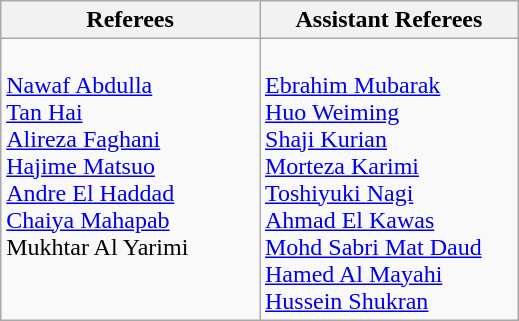<table class=wikitable>
<tr>
<th width=44%>Referees</th>
<th width=44%>Assistant Referees</th>
</tr>
<tr valign=top>
<td><br> <a href='#'>Nawaf Abdulla</a><br>
 <a href='#'>Tan Hai</a><br>
 <a href='#'>Alireza Faghani</a><br>
 <a href='#'>Hajime Matsuo</a><br>
 <a href='#'>Andre El Haddad </a><br>
 <a href='#'>Chaiya Mahapab</a><br>
 Mukhtar Al Yarimi</td>
<td><br> <a href='#'>Ebrahim Mubarak</a><br>
 <a href='#'>Huo Weiming</a><br>
 <a href='#'>Shaji Kurian</a><br>
 <a href='#'>Morteza Karimi</a><br>
 <a href='#'>Toshiyuki Nagi</a><br>
 <a href='#'>Ahmad El Kawas</a><br>
 <a href='#'>Mohd Sabri Mat Daud</a><br>
 <a href='#'>Hamed Al Mayahi</a><br>
 <a href='#'>Hussein Shukran</a></td>
</tr>
</table>
